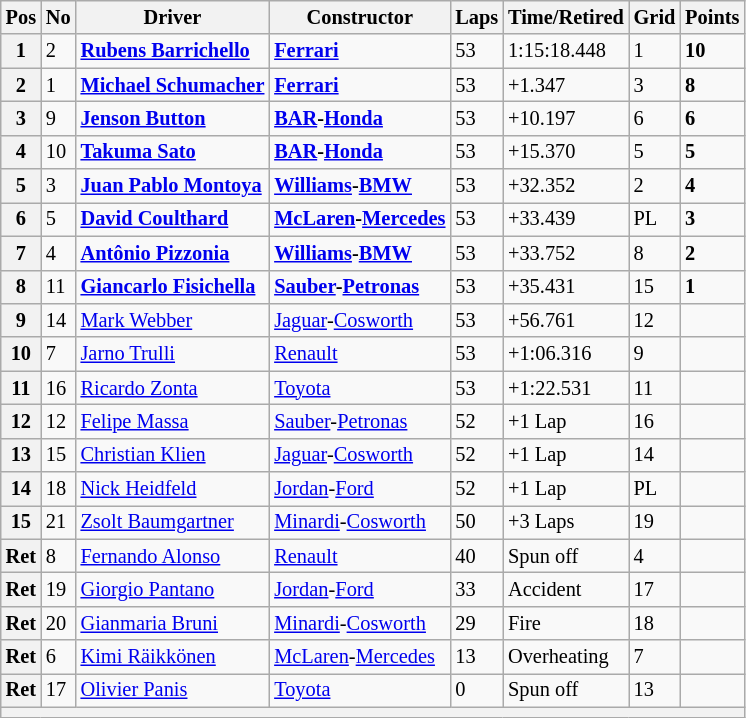<table class="wikitable" style="font-size: 85%;">
<tr>
<th>Pos</th>
<th>No</th>
<th>Driver</th>
<th>Constructor</th>
<th>Laps</th>
<th>Time/Retired</th>
<th>Grid</th>
<th>Points</th>
</tr>
<tr>
<th>1</th>
<td>2</td>
<td> <strong><a href='#'>Rubens Barrichello</a></strong></td>
<td><strong><a href='#'>Ferrari</a></strong></td>
<td>53</td>
<td>1:15:18.448</td>
<td>1</td>
<td><strong>10</strong></td>
</tr>
<tr>
<th>2</th>
<td>1</td>
<td> <strong><a href='#'>Michael Schumacher</a></strong></td>
<td><strong><a href='#'>Ferrari</a></strong></td>
<td>53</td>
<td>+1.347</td>
<td>3</td>
<td><strong>8</strong></td>
</tr>
<tr>
<th>3</th>
<td>9</td>
<td> <strong><a href='#'>Jenson Button</a></strong></td>
<td><strong><a href='#'>BAR</a>-<a href='#'>Honda</a></strong></td>
<td>53</td>
<td>+10.197</td>
<td>6</td>
<td><strong>6</strong></td>
</tr>
<tr>
<th>4</th>
<td>10</td>
<td> <strong><a href='#'>Takuma Sato</a></strong></td>
<td><strong><a href='#'>BAR</a>-<a href='#'>Honda</a></strong></td>
<td>53</td>
<td>+15.370</td>
<td>5</td>
<td><strong>5</strong></td>
</tr>
<tr>
<th>5</th>
<td>3</td>
<td> <strong><a href='#'>Juan Pablo Montoya</a></strong></td>
<td><strong><a href='#'>Williams</a>-<a href='#'>BMW</a></strong></td>
<td>53</td>
<td>+32.352</td>
<td>2</td>
<td><strong>4</strong></td>
</tr>
<tr>
<th>6</th>
<td>5</td>
<td> <strong><a href='#'>David Coulthard</a></strong></td>
<td><strong><a href='#'>McLaren</a>-<a href='#'>Mercedes</a></strong></td>
<td>53</td>
<td>+33.439</td>
<td>PL</td>
<td><strong>3</strong></td>
</tr>
<tr>
<th>7</th>
<td>4</td>
<td> <strong><a href='#'>Antônio Pizzonia</a></strong></td>
<td><strong><a href='#'>Williams</a>-<a href='#'>BMW</a></strong></td>
<td>53</td>
<td>+33.752</td>
<td>8</td>
<td><strong>2</strong></td>
</tr>
<tr>
<th>8</th>
<td>11</td>
<td> <strong><a href='#'>Giancarlo Fisichella</a></strong></td>
<td><strong><a href='#'>Sauber</a>-<a href='#'>Petronas</a></strong></td>
<td>53</td>
<td>+35.431</td>
<td>15</td>
<td><strong>1</strong></td>
</tr>
<tr>
<th>9</th>
<td>14</td>
<td> <a href='#'>Mark Webber</a></td>
<td><a href='#'>Jaguar</a>-<a href='#'>Cosworth</a></td>
<td>53</td>
<td>+56.761</td>
<td>12</td>
<td> </td>
</tr>
<tr>
<th>10</th>
<td>7</td>
<td> <a href='#'>Jarno Trulli</a></td>
<td><a href='#'>Renault</a></td>
<td>53</td>
<td>+1:06.316</td>
<td>9</td>
<td> </td>
</tr>
<tr>
<th>11</th>
<td>16</td>
<td> <a href='#'>Ricardo Zonta</a></td>
<td><a href='#'>Toyota</a></td>
<td>53</td>
<td>+1:22.531</td>
<td>11</td>
<td> </td>
</tr>
<tr>
<th>12</th>
<td>12</td>
<td> <a href='#'>Felipe Massa</a></td>
<td><a href='#'>Sauber</a>-<a href='#'>Petronas</a></td>
<td>52</td>
<td>+1 Lap</td>
<td>16</td>
<td> </td>
</tr>
<tr>
<th>13</th>
<td>15</td>
<td> <a href='#'>Christian Klien</a></td>
<td><a href='#'>Jaguar</a>-<a href='#'>Cosworth</a></td>
<td>52</td>
<td>+1 Lap</td>
<td>14</td>
<td> </td>
</tr>
<tr>
<th>14</th>
<td>18</td>
<td> <a href='#'>Nick Heidfeld</a></td>
<td><a href='#'>Jordan</a>-<a href='#'>Ford</a></td>
<td>52</td>
<td>+1 Lap</td>
<td>PL</td>
<td> </td>
</tr>
<tr>
<th>15</th>
<td>21</td>
<td> <a href='#'>Zsolt Baumgartner</a></td>
<td><a href='#'>Minardi</a>-<a href='#'>Cosworth</a></td>
<td>50</td>
<td>+3 Laps</td>
<td>19</td>
<td> </td>
</tr>
<tr>
<th>Ret</th>
<td>8</td>
<td> <a href='#'>Fernando Alonso</a></td>
<td><a href='#'>Renault</a></td>
<td>40</td>
<td>Spun off</td>
<td>4</td>
<td> </td>
</tr>
<tr>
<th>Ret</th>
<td>19</td>
<td> <a href='#'>Giorgio Pantano</a></td>
<td><a href='#'>Jordan</a>-<a href='#'>Ford</a></td>
<td>33</td>
<td>Accident</td>
<td>17</td>
<td> </td>
</tr>
<tr>
<th>Ret</th>
<td>20</td>
<td> <a href='#'>Gianmaria Bruni</a></td>
<td><a href='#'>Minardi</a>-<a href='#'>Cosworth</a></td>
<td>29</td>
<td>Fire</td>
<td>18</td>
<td> </td>
</tr>
<tr>
<th>Ret</th>
<td>6</td>
<td> <a href='#'>Kimi Räikkönen</a></td>
<td><a href='#'>McLaren</a>-<a href='#'>Mercedes</a></td>
<td>13</td>
<td>Overheating</td>
<td>7</td>
<td> </td>
</tr>
<tr>
<th>Ret</th>
<td>17</td>
<td> <a href='#'>Olivier Panis</a></td>
<td><a href='#'>Toyota</a></td>
<td>0</td>
<td>Spun off</td>
<td>13</td>
<td> </td>
</tr>
<tr>
<th colspan="8"></th>
</tr>
</table>
